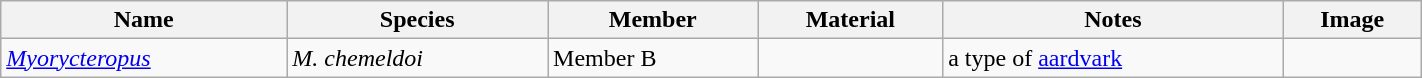<table class="wikitable" align="center" width="75%">
<tr>
<th>Name</th>
<th>Species</th>
<th>Member</th>
<th>Material</th>
<th>Notes</th>
<th>Image</th>
</tr>
<tr>
<td><em><a href='#'>Myorycteropus </a></em></td>
<td><em>M. chemeldoi</em></td>
<td>Member B</td>
<td></td>
<td>a type of <a href='#'>aardvark</a></td>
<td></td>
</tr>
</table>
